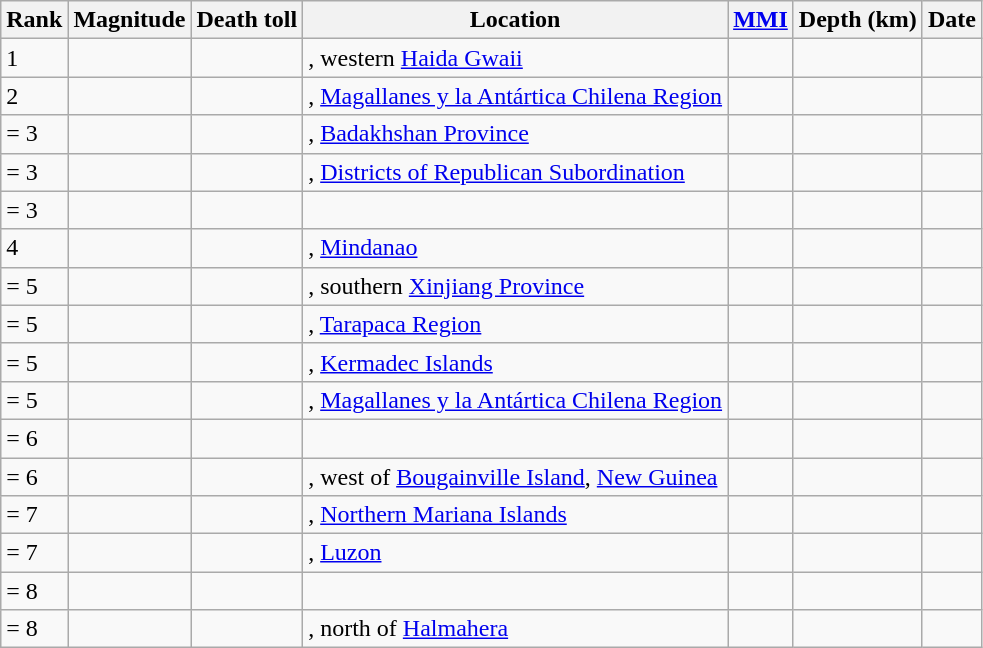<table class="sortable wikitable" style="font-size:100%;">
<tr>
<th>Rank</th>
<th>Magnitude</th>
<th>Death toll</th>
<th>Location</th>
<th><a href='#'>MMI</a></th>
<th>Depth (km)</th>
<th>Date</th>
</tr>
<tr>
<td>1</td>
<td></td>
<td></td>
<td>, western <a href='#'>Haida Gwaii</a></td>
<td></td>
<td></td>
<td></td>
</tr>
<tr>
<td>2</td>
<td></td>
<td></td>
<td>, <a href='#'>Magallanes y la Antártica Chilena Region</a></td>
<td></td>
<td></td>
<td></td>
</tr>
<tr>
<td>= 3</td>
<td></td>
<td></td>
<td>, <a href='#'>Badakhshan Province</a></td>
<td></td>
<td></td>
<td></td>
</tr>
<tr>
<td>= 3</td>
<td></td>
<td></td>
<td>, <a href='#'>Districts of Republican Subordination</a></td>
<td></td>
<td></td>
<td></td>
</tr>
<tr>
<td>= 3</td>
<td></td>
<td></td>
<td></td>
<td></td>
<td></td>
<td></td>
</tr>
<tr>
<td>4</td>
<td></td>
<td></td>
<td>, <a href='#'>Mindanao</a></td>
<td></td>
<td></td>
<td></td>
</tr>
<tr>
<td>= 5</td>
<td></td>
<td></td>
<td>, southern <a href='#'>Xinjiang Province</a></td>
<td></td>
<td></td>
<td></td>
</tr>
<tr>
<td>= 5</td>
<td></td>
<td></td>
<td>, <a href='#'>Tarapaca Region</a></td>
<td></td>
<td></td>
<td></td>
</tr>
<tr>
<td>= 5</td>
<td></td>
<td></td>
<td>, <a href='#'>Kermadec Islands</a></td>
<td></td>
<td></td>
<td></td>
</tr>
<tr>
<td>= 5</td>
<td></td>
<td></td>
<td>, <a href='#'>Magallanes y la Antártica Chilena Region</a></td>
<td></td>
<td></td>
<td></td>
</tr>
<tr>
<td>= 6</td>
<td></td>
<td></td>
<td></td>
<td></td>
<td></td>
<td></td>
</tr>
<tr>
<td>= 6</td>
<td></td>
<td></td>
<td>, west of <a href='#'>Bougainville Island</a>, <a href='#'>New Guinea</a></td>
<td></td>
<td></td>
<td></td>
</tr>
<tr>
<td>= 7</td>
<td></td>
<td></td>
<td>, <a href='#'>Northern Mariana Islands</a></td>
<td></td>
<td></td>
<td></td>
</tr>
<tr>
<td>= 7</td>
<td></td>
<td></td>
<td>, <a href='#'>Luzon</a></td>
<td></td>
<td></td>
<td></td>
</tr>
<tr>
<td>= 8</td>
<td></td>
<td></td>
<td></td>
<td></td>
<td></td>
<td></td>
</tr>
<tr>
<td>= 8</td>
<td></td>
<td></td>
<td>, north of <a href='#'>Halmahera</a></td>
<td></td>
<td></td>
<td></td>
</tr>
</table>
